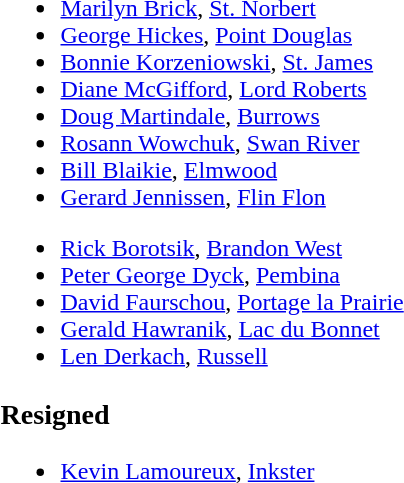<table>
<tr>
<td style="vertical-align:top; width:50%;"><br><ul><li><a href='#'>Marilyn Brick</a>, <a href='#'>St. Norbert</a></li><li><a href='#'>George Hickes</a>, <a href='#'>Point Douglas</a></li><li><a href='#'>Bonnie Korzeniowski</a>, <a href='#'>St. James</a></li><li><a href='#'>Diane McGifford</a>, <a href='#'>Lord Roberts</a></li><li><a href='#'>Doug Martindale</a>, <a href='#'>Burrows</a></li><li><a href='#'>Rosann Wowchuk</a>, <a href='#'>Swan River</a></li><li><a href='#'>Bill Blaikie</a>, <a href='#'>Elmwood</a></li><li><a href='#'>Gerard Jennissen</a>, <a href='#'>Flin Flon</a></li></ul><ul><li><a href='#'>Rick Borotsik</a>, <a href='#'>Brandon West</a></li><li><a href='#'>Peter George Dyck</a>, <a href='#'>Pembina</a></li><li><a href='#'>David Faurschou</a>, <a href='#'>Portage la Prairie</a></li><li><a href='#'>Gerald Hawranik</a>, <a href='#'>Lac du Bonnet</a></li><li><a href='#'>Len Derkach</a>, <a href='#'>Russell</a></li></ul><h3>Resigned</h3><ul><li><a href='#'>Kevin Lamoureux</a>, <a href='#'>Inkster</a></li></ul></td>
</tr>
</table>
